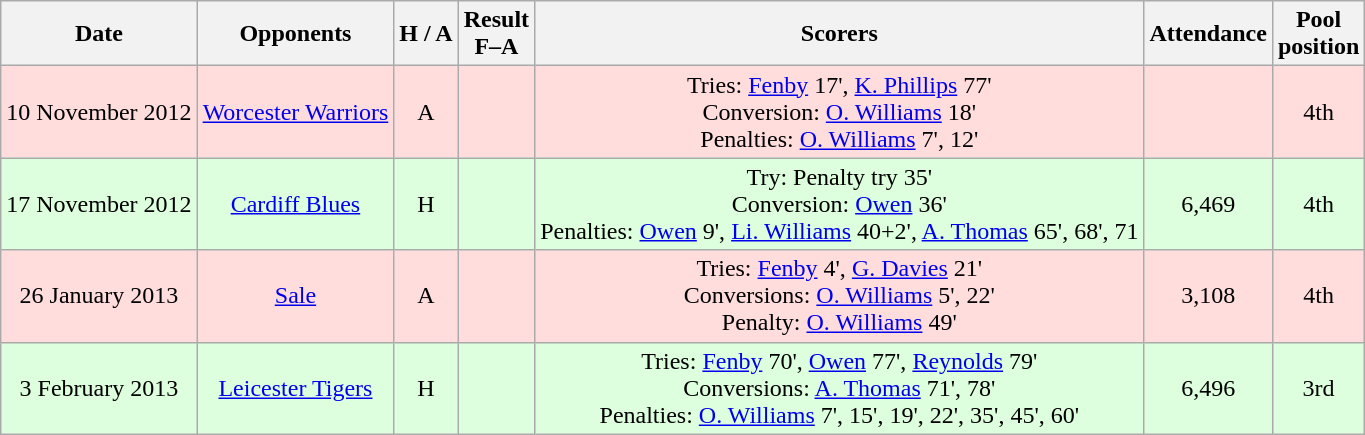<table class="wikitable" style="text-align:center">
<tr>
<th>Date</th>
<th>Opponents</th>
<th>H / A</th>
<th>Result<br>F–A</th>
<th>Scorers</th>
<th>Attendance</th>
<th>Pool<br>position</th>
</tr>
<tr bgcolor="ffdddd">
<td>10 November 2012</td>
<td><a href='#'>Worcester Warriors</a></td>
<td>A</td>
<td></td>
<td>Tries: <a href='#'>Fenby</a> 17', <a href='#'>K. Phillips</a> 77' <br> Conversion: <a href='#'>O. Williams</a> 18' <br> Penalties: <a href='#'>O. Williams</a> 7', 12'</td>
<td></td>
<td>4th</td>
</tr>
<tr bgcolor="ddffdd">
<td>17 November 2012</td>
<td><a href='#'>Cardiff Blues</a></td>
<td>H</td>
<td></td>
<td>Try: Penalty try 35' <br> Conversion: <a href='#'>Owen</a> 36' <br> Penalties: <a href='#'>Owen</a> 9', <a href='#'>Li. Williams</a> 40+2', <a href='#'>A. Thomas</a> 65', 68', 71</td>
<td>6,469</td>
<td>4th</td>
</tr>
<tr bgcolor="ffdddd">
<td>26 January 2013</td>
<td><a href='#'>Sale</a></td>
<td>A</td>
<td></td>
<td>Tries: <a href='#'>Fenby</a> 4', <a href='#'>G. Davies</a> 21' <br> Conversions: <a href='#'>O. Williams</a> 5', 22' <br> Penalty: <a href='#'>O. Williams</a> 49'</td>
<td>3,108</td>
<td>4th</td>
</tr>
<tr bgcolor="ddffdd">
<td>3 February 2013</td>
<td><a href='#'>Leicester Tigers</a></td>
<td>H</td>
<td></td>
<td>Tries: <a href='#'>Fenby</a> 70', <a href='#'>Owen</a> 77', <a href='#'>Reynolds</a> 79' <br> Conversions: <a href='#'>A. Thomas</a> 71', 78' <br> Penalties: <a href='#'>O. Williams</a> 7', 15', 19', 22', 35', 45', 60'</td>
<td>6,496</td>
<td>3rd</td>
</tr>
</table>
